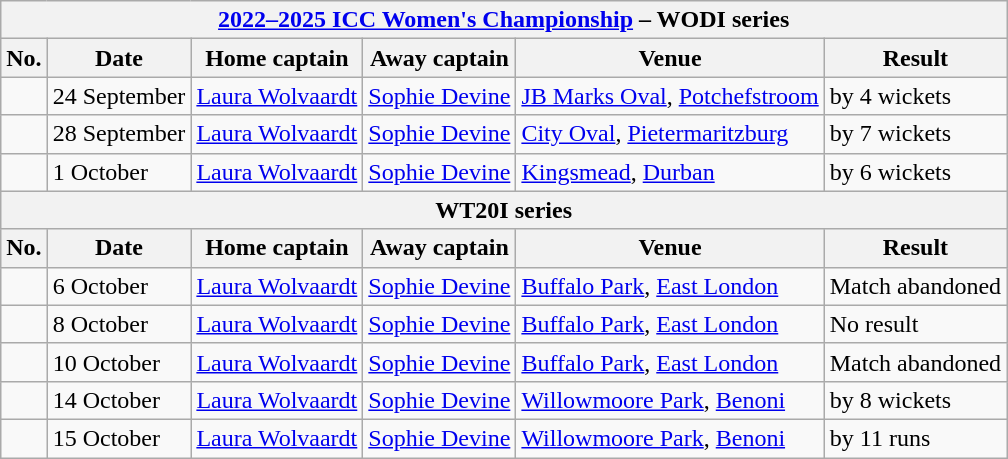<table class="wikitable">
<tr>
<th colspan="9"><a href='#'>2022–2025 ICC Women's Championship</a> – WODI series</th>
</tr>
<tr>
<th>No.</th>
<th>Date</th>
<th>Home captain</th>
<th>Away captain</th>
<th>Venue</th>
<th>Result</th>
</tr>
<tr>
<td></td>
<td>24 September</td>
<td><a href='#'>Laura Wolvaardt</a></td>
<td><a href='#'>Sophie Devine</a></td>
<td><a href='#'>JB Marks Oval</a>, <a href='#'>Potchefstroom</a></td>
<td> by 4 wickets</td>
</tr>
<tr>
<td></td>
<td>28 September</td>
<td><a href='#'>Laura Wolvaardt</a></td>
<td><a href='#'>Sophie Devine</a></td>
<td><a href='#'>City Oval</a>, <a href='#'>Pietermaritzburg</a></td>
<td> by 7 wickets</td>
</tr>
<tr>
<td></td>
<td>1 October</td>
<td><a href='#'>Laura Wolvaardt</a></td>
<td><a href='#'>Sophie Devine</a></td>
<td><a href='#'>Kingsmead</a>, <a href='#'>Durban</a></td>
<td> by 6 wickets</td>
</tr>
<tr>
<th colspan="9">WT20I series</th>
</tr>
<tr>
<th>No.</th>
<th>Date</th>
<th>Home captain</th>
<th>Away captain</th>
<th>Venue</th>
<th>Result</th>
</tr>
<tr>
<td></td>
<td>6 October</td>
<td><a href='#'>Laura Wolvaardt</a></td>
<td><a href='#'>Sophie Devine</a></td>
<td><a href='#'>Buffalo Park</a>, <a href='#'>East London</a></td>
<td>Match abandoned</td>
</tr>
<tr>
<td></td>
<td>8 October</td>
<td><a href='#'>Laura Wolvaardt</a></td>
<td><a href='#'>Sophie Devine</a></td>
<td><a href='#'>Buffalo Park</a>, <a href='#'>East London</a></td>
<td>No result</td>
</tr>
<tr>
<td></td>
<td>10 October</td>
<td><a href='#'>Laura Wolvaardt</a></td>
<td><a href='#'>Sophie Devine</a></td>
<td><a href='#'>Buffalo Park</a>, <a href='#'>East London</a></td>
<td>Match abandoned</td>
</tr>
<tr>
<td></td>
<td>14 October</td>
<td><a href='#'>Laura Wolvaardt</a></td>
<td><a href='#'>Sophie Devine</a></td>
<td><a href='#'>Willowmoore Park</a>, <a href='#'>Benoni</a></td>
<td> by 8 wickets</td>
</tr>
<tr>
<td></td>
<td>15 October</td>
<td><a href='#'>Laura Wolvaardt</a></td>
<td><a href='#'>Sophie Devine</a></td>
<td><a href='#'>Willowmoore Park</a>, <a href='#'>Benoni</a></td>
<td> by 11 runs</td>
</tr>
</table>
